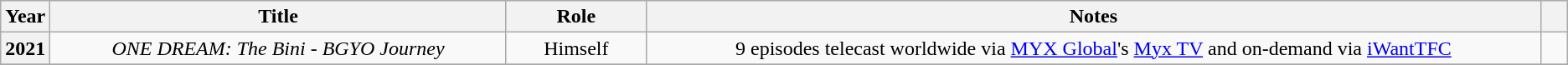<table class="wikitable sortable plainrowheaders" style="text-align:center;">
<tr>
<th style="width:1em;" scope="col">Year</th>
<th style="width:25em;" scope="col">Title</th>
<th style="width:7em;" scope="col">Role</th>
<th style="width:50em;" scope="col">Notes</th>
<th style="width:1em;" scope="col"></th>
</tr>
<tr>
<th style="text-align:center" scope="row"><strong>2021</strong></th>
<td><em>ONE DREAM: The Bini - BGYO Journey</em></td>
<td style="text-align:center;" rowspan="1">Himself</td>
<td>9 episodes telecast worldwide via <a href='#'>MYX Global</a>'s <a href='#'>Myx TV</a> and on-demand via <a href='#'>iWantTFC</a></td>
<td style="text-align:center"></td>
</tr>
<tr>
</tr>
</table>
